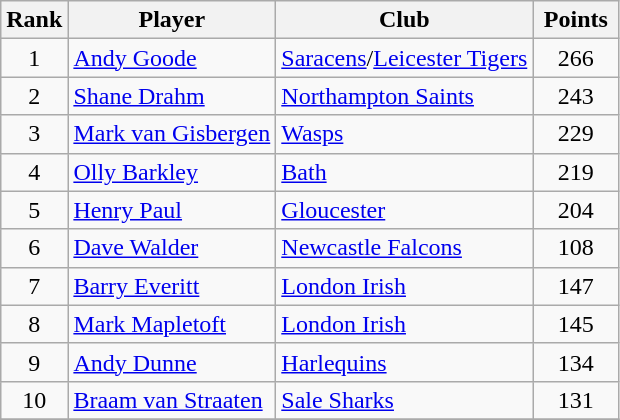<table class="wikitable" style="text-align:center">
<tr>
<th>Rank</th>
<th>Player</th>
<th>Club</th>
<th style="width:50px;">Points</th>
</tr>
<tr>
<td>1</td>
<td align=left> <a href='#'>Andy Goode</a></td>
<td align=left><a href='#'>Saracens</a>/<a href='#'>Leicester Tigers</a></td>
<td>266</td>
</tr>
<tr>
<td>2</td>
<td align=left> <a href='#'>Shane Drahm</a></td>
<td align=left><a href='#'>Northampton Saints</a></td>
<td>243</td>
</tr>
<tr>
<td>3</td>
<td align=left> <a href='#'>Mark van Gisbergen</a></td>
<td align=left><a href='#'>Wasps</a></td>
<td>229</td>
</tr>
<tr>
<td>4</td>
<td align=left> <a href='#'>Olly Barkley</a></td>
<td align=left><a href='#'>Bath</a></td>
<td>219</td>
</tr>
<tr>
<td>5</td>
<td align=left> <a href='#'>Henry Paul</a></td>
<td align=left><a href='#'>Gloucester</a></td>
<td>204</td>
</tr>
<tr>
<td>6</td>
<td align=left> <a href='#'>Dave Walder</a></td>
<td align=left><a href='#'>Newcastle Falcons</a></td>
<td>108</td>
</tr>
<tr>
<td>7</td>
<td align=left> <a href='#'>Barry Everitt</a></td>
<td align=left><a href='#'>London Irish</a></td>
<td>147</td>
</tr>
<tr>
<td>8</td>
<td align=left> <a href='#'>Mark Mapletoft</a></td>
<td align=left><a href='#'>London Irish</a></td>
<td>145</td>
</tr>
<tr>
<td>9</td>
<td align=left> <a href='#'>Andy Dunne</a></td>
<td align=left><a href='#'>Harlequins</a></td>
<td>134</td>
</tr>
<tr>
<td>10</td>
<td align=left> <a href='#'>Braam van Straaten</a></td>
<td align=left><a href='#'>Sale Sharks</a></td>
<td>131</td>
</tr>
<tr>
</tr>
</table>
